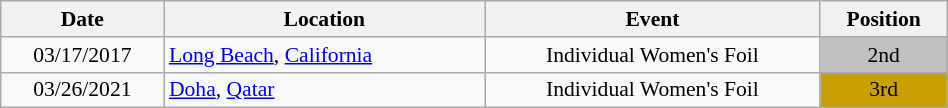<table class="wikitable" width="50%" style="font-size:90%; text-align:center;">
<tr>
<th>Date</th>
<th>Location</th>
<th>Event</th>
<th>Position</th>
</tr>
<tr>
<td>03/17/2017</td>
<td rowspan="1" align="left"> <a href='#'>Long Beach</a>, <a href='#'>California</a></td>
<td>Individual Women's Foil</td>
<td bgcolor="silver">2nd</td>
</tr>
<tr>
<td>03/26/2021</td>
<td rowspan="1" align="left"> <a href='#'>Doha</a>, <a href='#'>Qatar</a></td>
<td>Individual Women's Foil</td>
<td bgcolor="caramel">3rd</td>
</tr>
</table>
